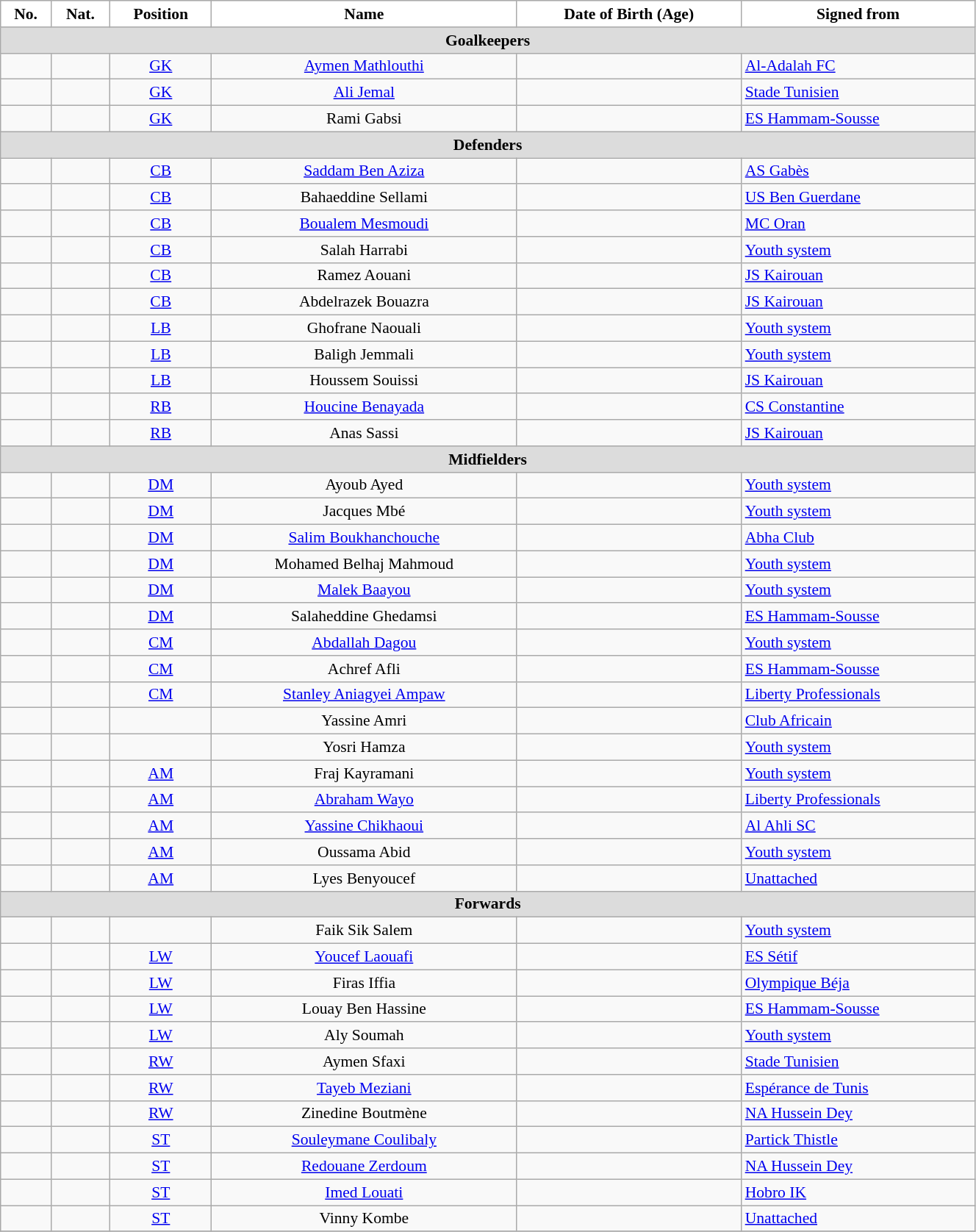<table class="wikitable" style="text-align:center; font-size:90%; width:70%">
<tr>
<th style="background:white; color:black; text-align:center;">No.</th>
<th style="background:white; color:black; text-align:center;">Nat.</th>
<th style="background:white; color:black; text-align:center;">Position</th>
<th style="background:white; color:black; text-align:center;">Name</th>
<th style="background:white; color:black; text-align:center;">Date of Birth (Age)</th>
<th style="background:white; color:black; text-align:center;">Signed from</th>
</tr>
<tr>
<th colspan=10 style="background:#DCDCDC; text-align:center;">Goalkeepers</th>
</tr>
<tr>
<td></td>
<td></td>
<td><a href='#'>GK</a></td>
<td><a href='#'>Aymen Mathlouthi</a></td>
<td></td>
<td style="text-align:left"> <a href='#'>Al-Adalah FC</a></td>
</tr>
<tr>
<td></td>
<td></td>
<td><a href='#'>GK</a></td>
<td><a href='#'>Ali Jemal</a></td>
<td></td>
<td style="text-align:left"> <a href='#'>Stade Tunisien</a></td>
</tr>
<tr>
<td></td>
<td></td>
<td><a href='#'>GK</a></td>
<td>Rami Gabsi</td>
<td></td>
<td style="text-align:left"> <a href='#'>ES Hammam-Sousse</a></td>
</tr>
<tr>
<th colspan=10 style="background:#DCDCDC; text-align:center;">Defenders</th>
</tr>
<tr>
<td></td>
<td></td>
<td><a href='#'>CB</a></td>
<td><a href='#'>Saddam Ben Aziza</a></td>
<td></td>
<td style="text-align:left"> <a href='#'>AS Gabès</a></td>
</tr>
<tr>
<td></td>
<td></td>
<td><a href='#'>CB</a></td>
<td>Bahaeddine Sellami</td>
<td></td>
<td style="text-align:left"> <a href='#'>US Ben Guerdane</a></td>
</tr>
<tr>
<td></td>
<td></td>
<td><a href='#'>CB</a></td>
<td><a href='#'>Boualem Mesmoudi</a></td>
<td></td>
<td style="text-align:left"> <a href='#'>MC Oran</a></td>
</tr>
<tr>
<td></td>
<td></td>
<td><a href='#'>CB</a></td>
<td>Salah Harrabi</td>
<td></td>
<td style="text-align:left"> <a href='#'>Youth system</a></td>
</tr>
<tr>
<td></td>
<td></td>
<td><a href='#'>CB</a></td>
<td>Ramez Aouani</td>
<td></td>
<td style="text-align:left"> <a href='#'>JS Kairouan</a></td>
</tr>
<tr>
<td></td>
<td></td>
<td><a href='#'>CB</a></td>
<td>Abdelrazek Bouazra</td>
<td></td>
<td style="text-align:left"> <a href='#'>JS Kairouan</a></td>
</tr>
<tr>
<td></td>
<td></td>
<td><a href='#'>LB</a></td>
<td>Ghofrane Naouali</td>
<td></td>
<td style="text-align:left"> <a href='#'>Youth system</a></td>
</tr>
<tr>
<td></td>
<td></td>
<td><a href='#'>LB</a></td>
<td>Baligh Jemmali</td>
<td></td>
<td style="text-align:left"> <a href='#'>Youth system</a></td>
</tr>
<tr>
<td></td>
<td></td>
<td><a href='#'>LB</a></td>
<td>Houssem Souissi</td>
<td></td>
<td style="text-align:left"> <a href='#'>JS Kairouan</a></td>
</tr>
<tr>
<td></td>
<td></td>
<td><a href='#'>RB</a></td>
<td><a href='#'>Houcine Benayada</a></td>
<td></td>
<td style="text-align:left"> <a href='#'>CS Constantine</a></td>
</tr>
<tr>
<td></td>
<td></td>
<td><a href='#'>RB</a></td>
<td>Anas Sassi</td>
<td></td>
<td style="text-align:left"> <a href='#'>JS Kairouan</a></td>
</tr>
<tr>
<th colspan=10 style="background:#DCDCDC; text-align:center;">Midfielders</th>
</tr>
<tr>
<td></td>
<td></td>
<td><a href='#'>DM</a></td>
<td>Ayoub Ayed</td>
<td></td>
<td style="text-align:left"> <a href='#'>Youth system</a></td>
</tr>
<tr>
<td></td>
<td></td>
<td><a href='#'>DM</a></td>
<td>Jacques Mbé</td>
<td></td>
<td style="text-align:left"> <a href='#'>Youth system</a></td>
</tr>
<tr>
<td></td>
<td></td>
<td><a href='#'>DM</a></td>
<td><a href='#'>Salim Boukhanchouche</a></td>
<td></td>
<td style="text-align:left"> <a href='#'>Abha Club</a></td>
</tr>
<tr>
<td></td>
<td></td>
<td><a href='#'>DM</a></td>
<td>Mohamed Belhaj Mahmoud</td>
<td></td>
<td style="text-align:left"> <a href='#'>Youth system</a></td>
</tr>
<tr>
<td></td>
<td></td>
<td><a href='#'>DM</a></td>
<td><a href='#'>Malek Baayou</a></td>
<td></td>
<td style="text-align:left"> <a href='#'>Youth system</a></td>
</tr>
<tr>
<td></td>
<td></td>
<td><a href='#'>DM</a></td>
<td>Salaheddine Ghedamsi</td>
<td></td>
<td style="text-align:left"> <a href='#'>ES Hammam-Sousse</a></td>
</tr>
<tr>
<td></td>
<td></td>
<td><a href='#'>CM</a></td>
<td><a href='#'>Abdallah Dagou</a></td>
<td></td>
<td style="text-align:left"> <a href='#'>Youth system</a></td>
</tr>
<tr>
<td></td>
<td></td>
<td><a href='#'>CM</a></td>
<td>Achref Afli</td>
<td></td>
<td style="text-align:left"> <a href='#'>ES Hammam-Sousse</a></td>
</tr>
<tr>
<td></td>
<td></td>
<td><a href='#'>CM</a></td>
<td><a href='#'>Stanley Aniagyei Ampaw</a></td>
<td></td>
<td style="text-align:left"> <a href='#'>Liberty Professionals</a></td>
</tr>
<tr>
<td></td>
<td></td>
<td></td>
<td>Yassine Amri</td>
<td></td>
<td style="text-align:left"> <a href='#'>Club Africain</a></td>
</tr>
<tr>
<td></td>
<td></td>
<td></td>
<td>Yosri Hamza</td>
<td></td>
<td style="text-align:left"> <a href='#'>Youth system</a></td>
</tr>
<tr>
<td></td>
<td></td>
<td><a href='#'>AM</a></td>
<td>Fraj Kayramani</td>
<td></td>
<td style="text-align:left"> <a href='#'>Youth system</a></td>
</tr>
<tr>
<td></td>
<td></td>
<td><a href='#'>AM</a></td>
<td><a href='#'>Abraham Wayo</a></td>
<td></td>
<td style="text-align:left"> <a href='#'>Liberty Professionals</a></td>
</tr>
<tr>
<td></td>
<td></td>
<td><a href='#'>AM</a></td>
<td><a href='#'>Yassine Chikhaoui</a></td>
<td></td>
<td style="text-align:left"> <a href='#'>Al Ahli SC</a></td>
</tr>
<tr>
<td></td>
<td></td>
<td><a href='#'>AM</a></td>
<td>Oussama Abid</td>
<td></td>
<td style="text-align:left"> <a href='#'>Youth system</a></td>
</tr>
<tr>
<td></td>
<td></td>
<td><a href='#'>AM</a></td>
<td>Lyes Benyoucef</td>
<td></td>
<td style="text-align:left"><a href='#'>Unattached</a></td>
</tr>
<tr>
<th colspan=10 style="background:#DCDCDC; text-align:center;">Forwards</th>
</tr>
<tr>
<td></td>
<td></td>
<td></td>
<td>Faik Sik Salem</td>
<td></td>
<td style="text-align:left"> <a href='#'>Youth system</a></td>
</tr>
<tr>
<td></td>
<td></td>
<td><a href='#'>LW</a></td>
<td><a href='#'>Youcef Laouafi</a></td>
<td></td>
<td style="text-align:left"> <a href='#'>ES Sétif</a></td>
</tr>
<tr>
<td></td>
<td></td>
<td><a href='#'>LW</a></td>
<td>Firas Iffia</td>
<td></td>
<td style="text-align:left"> <a href='#'>Olympique Béja</a></td>
</tr>
<tr>
<td></td>
<td></td>
<td><a href='#'>LW</a></td>
<td>Louay Ben Hassine</td>
<td></td>
<td style="text-align:left"> <a href='#'>ES Hammam-Sousse</a></td>
</tr>
<tr>
<td></td>
<td></td>
<td><a href='#'>LW</a></td>
<td>Aly Soumah</td>
<td></td>
<td style="text-align:left"> <a href='#'>Youth system</a></td>
</tr>
<tr>
<td></td>
<td></td>
<td><a href='#'>RW</a></td>
<td>Aymen Sfaxi</td>
<td></td>
<td style="text-align:left"> <a href='#'>Stade Tunisien</a></td>
</tr>
<tr>
<td></td>
<td></td>
<td><a href='#'>RW</a></td>
<td><a href='#'>Tayeb Meziani</a></td>
<td></td>
<td style="text-align:left"> <a href='#'>Espérance de Tunis</a></td>
</tr>
<tr>
<td></td>
<td></td>
<td><a href='#'>RW</a></td>
<td>Zinedine Boutmène</td>
<td></td>
<td style="text-align:left"> <a href='#'>NA Hussein Dey</a></td>
</tr>
<tr>
<td></td>
<td></td>
<td><a href='#'>ST</a></td>
<td><a href='#'>Souleymane Coulibaly</a></td>
<td></td>
<td style="text-align:left"> <a href='#'>Partick Thistle</a></td>
</tr>
<tr>
<td></td>
<td></td>
<td><a href='#'>ST</a></td>
<td><a href='#'>Redouane Zerdoum</a></td>
<td></td>
<td style="text-align:left"> <a href='#'>NA Hussein Dey</a></td>
</tr>
<tr>
<td></td>
<td></td>
<td><a href='#'>ST</a></td>
<td><a href='#'>Imed Louati</a></td>
<td></td>
<td style="text-align:left"> <a href='#'>Hobro IK</a></td>
</tr>
<tr>
<td></td>
<td></td>
<td><a href='#'>ST</a></td>
<td>Vinny Kombe</td>
<td></td>
<td style="text-align:left"><a href='#'>Unattached</a></td>
</tr>
<tr>
</tr>
</table>
